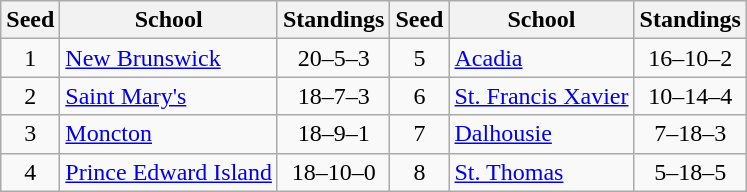<table class="wikitable">
<tr>
<th>Seed</th>
<th>School</th>
<th>Standings</th>
<th>Seed</th>
<th>School</th>
<th>Standings</th>
</tr>
<tr>
<td align=center>1</td>
<td><a href='#'>New Brunswick</a></td>
<td align=center>20–5–3</td>
<td align=center>5</td>
<td><a href='#'>Acadia</a></td>
<td align=center>16–10–2</td>
</tr>
<tr>
<td align=center>2</td>
<td><a href='#'>Saint Mary's</a></td>
<td align=center>18–7–3</td>
<td align=center>6</td>
<td><a href='#'>St. Francis Xavier</a></td>
<td align=center>10–14–4</td>
</tr>
<tr>
<td align=center>3</td>
<td><a href='#'>Moncton</a></td>
<td align=center>18–9–1</td>
<td align=center>7</td>
<td><a href='#'>Dalhousie</a></td>
<td align=center>7–18–3</td>
</tr>
<tr>
<td align=center>4</td>
<td><a href='#'>Prince Edward Island</a></td>
<td align=center>18–10–0</td>
<td align=center>8</td>
<td><a href='#'>St. Thomas</a></td>
<td align=center>5–18–5</td>
</tr>
</table>
